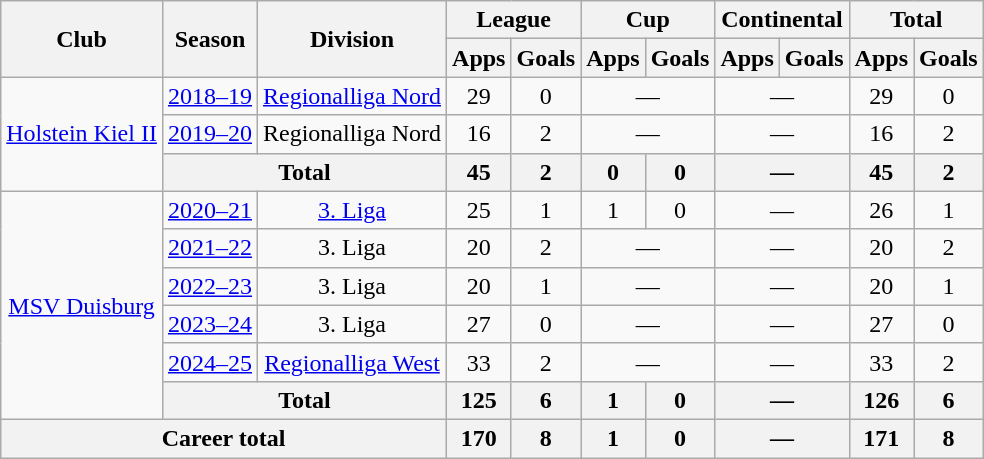<table class="wikitable" style="text-align:center">
<tr>
<th rowspan="2">Club</th>
<th rowspan="2">Season</th>
<th rowspan="2">Division</th>
<th colspan="2">League</th>
<th colspan="2">Cup</th>
<th colspan="2">Continental</th>
<th colspan="2">Total</th>
</tr>
<tr>
<th>Apps</th>
<th>Goals</th>
<th>Apps</th>
<th>Goals</th>
<th>Apps</th>
<th>Goals</th>
<th>Apps</th>
<th>Goals</th>
</tr>
<tr>
<td rowspan="3"><a href='#'>Holstein Kiel II</a></td>
<td><a href='#'>2018–19</a></td>
<td><a href='#'>Regionalliga Nord</a></td>
<td>29</td>
<td>0</td>
<td colspan="2">—</td>
<td colspan="2">—</td>
<td>29</td>
<td>0</td>
</tr>
<tr>
<td><a href='#'>2019–20</a></td>
<td>Regionalliga Nord</td>
<td>16</td>
<td>2</td>
<td colspan="2">—</td>
<td colspan="2">—</td>
<td>16</td>
<td>2</td>
</tr>
<tr>
<th colspan="2">Total</th>
<th>45</th>
<th>2</th>
<th>0</th>
<th>0</th>
<th colspan="2">—</th>
<th>45</th>
<th>2</th>
</tr>
<tr>
<td rowspan="6"><a href='#'>MSV Duisburg</a></td>
<td><a href='#'>2020–21</a></td>
<td><a href='#'>3. Liga</a></td>
<td>25</td>
<td>1</td>
<td>1</td>
<td>0</td>
<td colspan="2">—</td>
<td>26</td>
<td>1</td>
</tr>
<tr>
<td><a href='#'>2021–22</a></td>
<td>3. Liga</td>
<td>20</td>
<td>2</td>
<td colspan="2">—</td>
<td colspan="2">—</td>
<td>20</td>
<td>2</td>
</tr>
<tr>
<td><a href='#'>2022–23</a></td>
<td>3. Liga</td>
<td>20</td>
<td>1</td>
<td colspan="2">—</td>
<td colspan="2">—</td>
<td>20</td>
<td>1</td>
</tr>
<tr>
<td><a href='#'>2023–24</a></td>
<td>3. Liga</td>
<td>27</td>
<td>0</td>
<td colspan="2">—</td>
<td colspan="2">—</td>
<td>27</td>
<td>0</td>
</tr>
<tr>
<td><a href='#'>2024–25</a></td>
<td><a href='#'>Regionalliga West</a></td>
<td>33</td>
<td>2</td>
<td colspan="2">—</td>
<td colspan="2">—</td>
<td>33</td>
<td>2</td>
</tr>
<tr>
<th colspan="2">Total</th>
<th>125</th>
<th>6</th>
<th>1</th>
<th>0</th>
<th colspan="2">—</th>
<th>126</th>
<th>6</th>
</tr>
<tr>
<th colspan="3">Career total</th>
<th>170</th>
<th>8</th>
<th>1</th>
<th>0</th>
<th colspan="2">—</th>
<th>171</th>
<th>8</th>
</tr>
</table>
